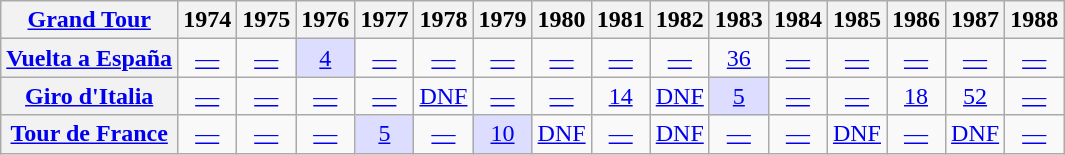<table class="wikitable plainrowheaders">
<tr>
<th scope="col"><a href='#'>Grand Tour</a></th>
<th scope="col">1974</th>
<th scope="col">1975</th>
<th scope="col">1976</th>
<th scope="col">1977</th>
<th scope="col">1978</th>
<th scope="col">1979</th>
<th scope="col">1980</th>
<th scope="col">1981</th>
<th scope="col">1982</th>
<th scope="col">1983</th>
<th scope="col">1984</th>
<th scope="col">1985</th>
<th scope="col">1986</th>
<th scope="col">1987</th>
<th scope="col">1988</th>
</tr>
<tr style="text-align:center;">
<th scope="row"> <a href='#'>Vuelta a España</a></th>
<td><a href='#'>—</a></td>
<td><a href='#'>—</a></td>
<td style="background:#ddddff;"><a href='#'>4</a></td>
<td><a href='#'>—</a></td>
<td><a href='#'>—</a></td>
<td><a href='#'>—</a></td>
<td><a href='#'>—</a></td>
<td><a href='#'>—</a></td>
<td><a href='#'>—</a></td>
<td><a href='#'>36</a></td>
<td><a href='#'>—</a></td>
<td><a href='#'>—</a></td>
<td><a href='#'>—</a></td>
<td><a href='#'>—</a></td>
<td><a href='#'>—</a></td>
</tr>
<tr style="text-align:center;">
<th scope="row"> <a href='#'>Giro d'Italia</a></th>
<td><a href='#'>—</a></td>
<td><a href='#'>—</a></td>
<td><a href='#'>—</a></td>
<td><a href='#'>—</a></td>
<td><a href='#'>DNF</a></td>
<td><a href='#'>—</a></td>
<td><a href='#'>—</a></td>
<td><a href='#'>14</a></td>
<td><a href='#'>DNF</a></td>
<td style="background:#ddddff;"><a href='#'>5</a></td>
<td><a href='#'>—</a></td>
<td><a href='#'>—</a></td>
<td><a href='#'>18</a></td>
<td><a href='#'>52</a></td>
<td><a href='#'>—</a></td>
</tr>
<tr style="text-align:center;">
<th scope="row"> <a href='#'>Tour de France</a></th>
<td><a href='#'>—</a></td>
<td><a href='#'>—</a></td>
<td><a href='#'>—</a></td>
<td style="background:#ddddff;"><a href='#'>5</a></td>
<td><a href='#'>—</a></td>
<td style="background:#ddddff;"><a href='#'>10</a></td>
<td><a href='#'>DNF</a></td>
<td><a href='#'>—</a></td>
<td><a href='#'>DNF</a></td>
<td><a href='#'>—</a></td>
<td><a href='#'>—</a></td>
<td><a href='#'>DNF</a></td>
<td><a href='#'>—</a></td>
<td><a href='#'>DNF</a></td>
<td><a href='#'>—</a></td>
</tr>
</table>
